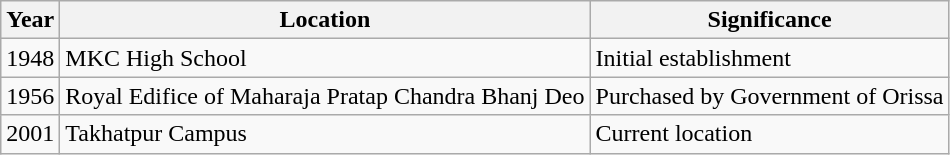<table class="wikitable">
<tr>
<th>Year</th>
<th>Location</th>
<th>Significance</th>
</tr>
<tr>
<td>1948</td>
<td>MKC High School</td>
<td>Initial establishment</td>
</tr>
<tr>
<td>1956</td>
<td>Royal Edifice of Maharaja Pratap Chandra Bhanj Deo</td>
<td>Purchased by Government of Orissa</td>
</tr>
<tr>
<td>2001</td>
<td>Takhatpur Campus</td>
<td>Current location</td>
</tr>
</table>
